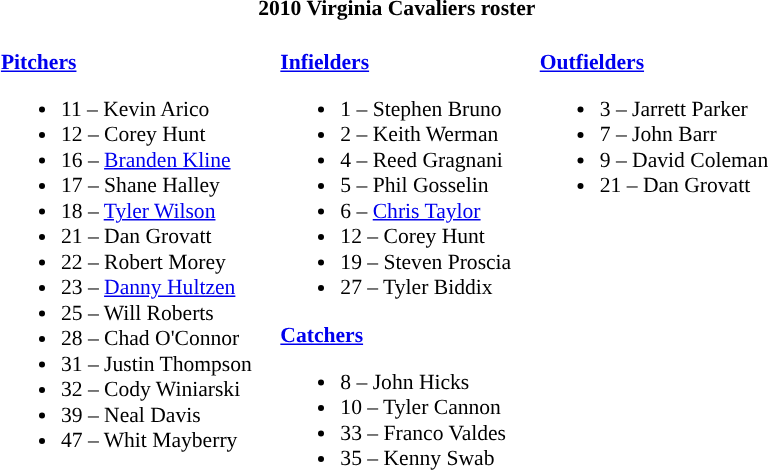<table class="toccolours" style="border-collapse:collapse; font-size:90%;">
<tr>
<th colspan=7>2010 Virginia Cavaliers roster</th>
</tr>
<tr>
</tr>
<tr>
<td width="03"> </td>
<td valign="top"><br><strong><a href='#'>Pitchers</a></strong><ul><li>11 – Kevin Arico</li><li>12 – Corey Hunt</li><li>16 – <a href='#'>Branden Kline</a></li><li>17 – Shane Halley</li><li>18 – <a href='#'>Tyler Wilson</a></li><li>21 – Dan Grovatt</li><li>22 – Robert Morey</li><li>23 – <a href='#'>Danny Hultzen</a></li><li>25 – Will Roberts</li><li>28 – Chad O'Connor</li><li>31 – Justin Thompson</li><li>32 – Cody Winiarski</li><li>39 – Neal Davis</li><li>47 – Whit Mayberry</li></ul></td>
<td width="15"> </td>
<td valign="top"><br><strong><a href='#'>Infielders</a></strong><ul><li>1 – Stephen Bruno</li><li>2 – Keith Werman</li><li>4 – Reed Gragnani</li><li>5 – Phil Gosselin</li><li>6 – <a href='#'>Chris Taylor</a></li><li>12 – Corey Hunt</li><li>19 – Steven Proscia</li><li>27 – Tyler Biddix</li></ul><strong><a href='#'>Catchers</a></strong><ul><li>8 – John Hicks</li><li>10 – Tyler Cannon</li><li>33 – Franco Valdes</li><li>35 – Kenny Swab</li></ul></td>
<td width="15"> </td>
<td valign="top"><br><strong><a href='#'>Outfielders</a></strong><ul><li>3 – Jarrett Parker</li><li>7 – John  Barr</li><li>9 – David Coleman</li><li>21 – Dan Grovatt</li></ul></td>
<td width="20"> </td>
</tr>
</table>
